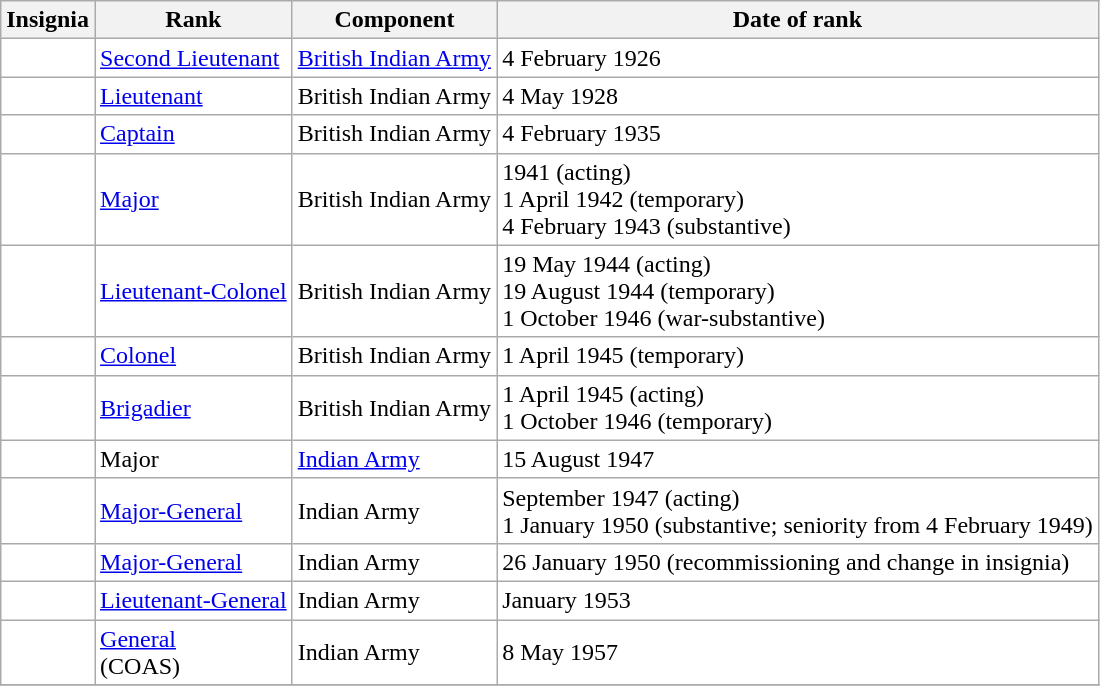<table class="wikitable" style="background:white">
<tr>
<th>Insignia</th>
<th>Rank</th>
<th>Component</th>
<th>Date of rank</th>
</tr>
<tr>
<td align="center"></td>
<td><a href='#'>Second Lieutenant</a></td>
<td><a href='#'>British Indian Army</a></td>
<td>4 February 1926</td>
</tr>
<tr>
<td align="center"></td>
<td><a href='#'>Lieutenant</a></td>
<td>British Indian Army</td>
<td>4 May 1928</td>
</tr>
<tr>
<td align="center"></td>
<td><a href='#'>Captain</a></td>
<td>British Indian Army</td>
<td>4 February 1935</td>
</tr>
<tr>
<td align="center"></td>
<td><a href='#'>Major</a></td>
<td>British Indian Army</td>
<td>1941 (acting)<br>1 April 1942 (temporary)<br>4 February 1943 (substantive)</td>
</tr>
<tr>
<td align="center"></td>
<td><a href='#'>Lieutenant-Colonel</a></td>
<td>British Indian Army</td>
<td>19 May 1944 (acting)<br>19 August 1944 (temporary)<br>1 October 1946 (war-substantive)</td>
</tr>
<tr>
<td align="center"></td>
<td><a href='#'>Colonel</a></td>
<td>British Indian Army</td>
<td>1 April 1945 (temporary)</td>
</tr>
<tr>
<td align="center"></td>
<td><a href='#'>Brigadier</a></td>
<td>British Indian Army</td>
<td>1 April 1945 (acting)<br>1 October 1946 (temporary)</td>
</tr>
<tr>
<td align="center"></td>
<td>Major</td>
<td><a href='#'>Indian Army</a></td>
<td>15 August 1947</td>
</tr>
<tr>
<td align="center"></td>
<td><a href='#'>Major-General</a></td>
<td>Indian Army</td>
<td>September 1947 (acting)<br>1 January 1950 (substantive; seniority from 4 February 1949)</td>
</tr>
<tr>
<td align="center"></td>
<td><a href='#'>Major-General</a></td>
<td>Indian Army</td>
<td>26 January 1950 (recommissioning and change in insignia)</td>
</tr>
<tr>
<td align="center"></td>
<td><a href='#'>Lieutenant-General</a></td>
<td>Indian Army</td>
<td>January 1953</td>
</tr>
<tr>
<td align="center"></td>
<td><a href='#'>General</a><br>(COAS)</td>
<td>Indian Army</td>
<td>8 May 1957</td>
</tr>
<tr>
</tr>
</table>
